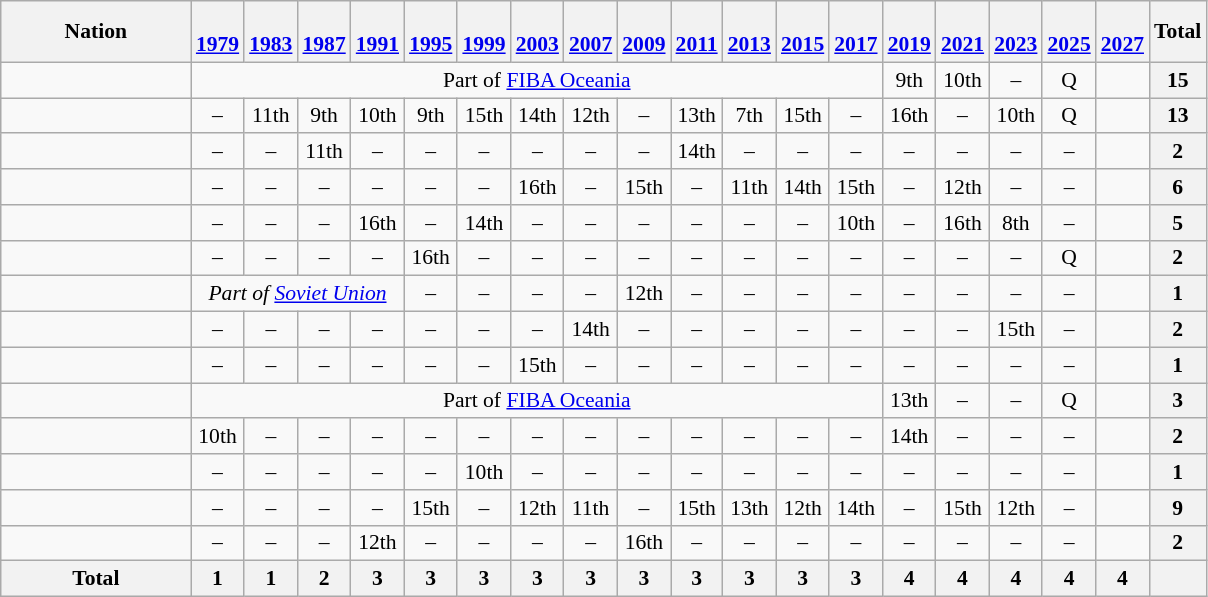<table class="wikitable" style="text-align:center; font-size:90%">
<tr>
<th width=120px>Nation</th>
<th><br><a href='#'>1979</a></th>
<th><br><a href='#'>1983</a></th>
<th><br><a href='#'>1987</a></th>
<th><br><a href='#'>1991</a></th>
<th><br><a href='#'>1995</a></th>
<th><br><a href='#'>1999</a></th>
<th><br><a href='#'>2003</a></th>
<th><br><a href='#'>2007</a></th>
<th><br><a href='#'>2009</a></th>
<th><br><a href='#'>2011</a></th>
<th><br><a href='#'>2013</a></th>
<th><br><a href='#'>2015</a></th>
<th><br><a href='#'>2017</a></th>
<th><br><a href='#'>2019</a></th>
<th><br><a href='#'>2021</a></th>
<th><br><a href='#'>2023</a></th>
<th><br><a href='#'>2025</a></th>
<th><br><a href='#'>2027</a></th>
<th>Total</th>
</tr>
<tr>
<td align="left"></td>
<td colspan=13>Part of <a href='#'>FIBA Oceania</a></td>
<td>9th</td>
<td>10th</td>
<td>–</td>
<td>Q</td>
<td></td>
<th>15</th>
</tr>
<tr>
<td align="left"></td>
<td>–</td>
<td>11th</td>
<td>9th</td>
<td>10th</td>
<td>9th</td>
<td>15th</td>
<td>14th</td>
<td>12th</td>
<td>–</td>
<td>13th</td>
<td>7th</td>
<td>15th</td>
<td>–</td>
<td>16th</td>
<td>–</td>
<td>10th</td>
<td>Q</td>
<td></td>
<th>13</th>
</tr>
<tr>
<td align="left"></td>
<td>–</td>
<td>–</td>
<td>11th</td>
<td>–</td>
<td>–</td>
<td>–</td>
<td>–</td>
<td>–</td>
<td>–</td>
<td>14th</td>
<td>–</td>
<td>–</td>
<td>–</td>
<td>–</td>
<td>–</td>
<td>–</td>
<td>–</td>
<td></td>
<th>2</th>
</tr>
<tr>
<td align="left"></td>
<td>–</td>
<td>–</td>
<td>–</td>
<td>–</td>
<td>–</td>
<td>–</td>
<td>16th</td>
<td>–</td>
<td>15th</td>
<td>–</td>
<td>11th</td>
<td>14th</td>
<td>15th</td>
<td>–</td>
<td>12th</td>
<td>–</td>
<td>–</td>
<td></td>
<th>6</th>
</tr>
<tr>
<td align="left"></td>
<td>–</td>
<td>–</td>
<td>–</td>
<td>16th</td>
<td>–</td>
<td>14th</td>
<td>–</td>
<td>–</td>
<td>–</td>
<td>–</td>
<td>–</td>
<td>–</td>
<td>10th</td>
<td>–</td>
<td>16th</td>
<td>8th</td>
<td>–</td>
<td></td>
<th>5</th>
</tr>
<tr>
<td align="left"></td>
<td>–</td>
<td>–</td>
<td>–</td>
<td>–</td>
<td>16th</td>
<td>–</td>
<td>–</td>
<td>–</td>
<td>–</td>
<td>–</td>
<td>–</td>
<td>–</td>
<td>–</td>
<td>–</td>
<td>–</td>
<td>–</td>
<td>Q</td>
<td></td>
<th>2</th>
</tr>
<tr>
<td align="left"></td>
<td colspan="4"><em>Part of <a href='#'>Soviet Union</a></em></td>
<td>–</td>
<td>–</td>
<td>–</td>
<td>–</td>
<td>12th</td>
<td>–</td>
<td>–</td>
<td>–</td>
<td>–</td>
<td>–</td>
<td>–</td>
<td>–</td>
<td>–</td>
<td></td>
<th>1</th>
</tr>
<tr>
<td align="left"></td>
<td>–</td>
<td>–</td>
<td>–</td>
<td>–</td>
<td>–</td>
<td>–</td>
<td>–</td>
<td>14th</td>
<td>–</td>
<td>–</td>
<td>–</td>
<td>–</td>
<td>–</td>
<td>–</td>
<td>–</td>
<td>15th</td>
<td>–</td>
<td></td>
<th>2</th>
</tr>
<tr>
<td align="left"></td>
<td>–</td>
<td>–</td>
<td>–</td>
<td>–</td>
<td>–</td>
<td>–</td>
<td>15th</td>
<td>–</td>
<td>–</td>
<td>–</td>
<td>–</td>
<td>–</td>
<td>–</td>
<td>–</td>
<td>–</td>
<td>–</td>
<td>–</td>
<td></td>
<th>1</th>
</tr>
<tr>
<td align="left"></td>
<td colspan=13>Part of <a href='#'>FIBA Oceania</a></td>
<td>13th</td>
<td>–</td>
<td>–</td>
<td>Q</td>
<td></td>
<th>3</th>
</tr>
<tr>
<td align="left"></td>
<td>10th</td>
<td>–</td>
<td>–</td>
<td>–</td>
<td>–</td>
<td>–</td>
<td>–</td>
<td>–</td>
<td>–</td>
<td>–</td>
<td>–</td>
<td>–</td>
<td>–</td>
<td>14th</td>
<td>–</td>
<td>–</td>
<td>–</td>
<td></td>
<th>2</th>
</tr>
<tr>
<td align="left"></td>
<td>–</td>
<td>–</td>
<td>–</td>
<td>–</td>
<td>–</td>
<td>10th</td>
<td>–</td>
<td>–</td>
<td>–</td>
<td>–</td>
<td>–</td>
<td>–</td>
<td>–</td>
<td>–</td>
<td>–</td>
<td>–</td>
<td>–</td>
<td></td>
<th>1</th>
</tr>
<tr>
<td align="left"></td>
<td>–</td>
<td>–</td>
<td>–</td>
<td>–</td>
<td>15th</td>
<td>–</td>
<td>12th</td>
<td>11th</td>
<td>–</td>
<td>15th</td>
<td>13th</td>
<td>12th</td>
<td>14th</td>
<td>–</td>
<td>15th</td>
<td>12th</td>
<td>–</td>
<td></td>
<th>9</th>
</tr>
<tr>
<td align="left"></td>
<td>–</td>
<td>–</td>
<td>–</td>
<td>12th</td>
<td>–</td>
<td>–</td>
<td>–</td>
<td>–</td>
<td>16th</td>
<td>–</td>
<td>–</td>
<td>–</td>
<td>–</td>
<td>–</td>
<td>–</td>
<td>–</td>
<td>–</td>
<td></td>
<th>2</th>
</tr>
<tr>
<th>Total</th>
<th>1</th>
<th>1</th>
<th>2</th>
<th>3</th>
<th>3</th>
<th>3</th>
<th>3</th>
<th>3</th>
<th>3</th>
<th>3</th>
<th>3</th>
<th>3</th>
<th>3</th>
<th>4</th>
<th>4</th>
<th>4</th>
<th>4</th>
<th>4</th>
<th></th>
</tr>
</table>
